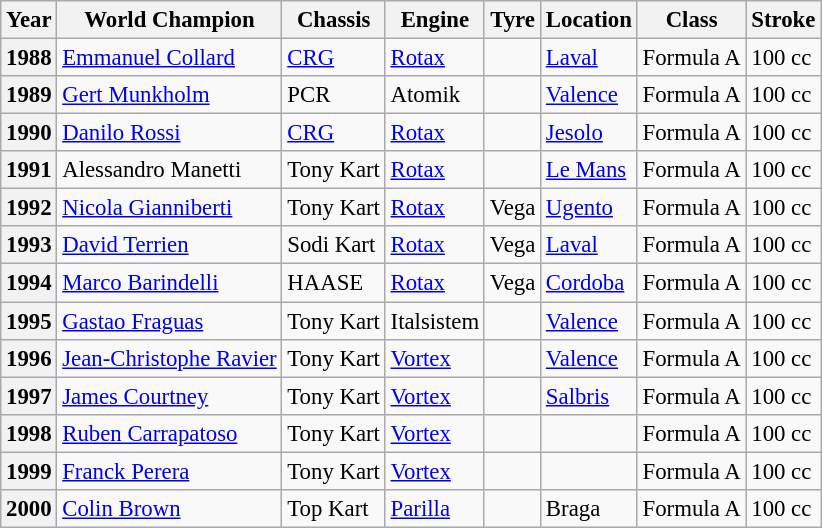<table class="wikitable" style="font-size: 95%;">
<tr>
<th>Year</th>
<th>World Champion</th>
<th>Chassis</th>
<th>Engine</th>
<th>Tyre</th>
<th>Location</th>
<th>Class</th>
<th>Stroke</th>
</tr>
<tr>
<th>1988</th>
<td> <a href='#'>Emmanuel Collard</a></td>
<td><a href='#'>CRG</a></td>
<td><a href='#'>Rotax</a></td>
<td></td>
<td> <a href='#'>Laval</a></td>
<td>Formula A</td>
<td>100 cc</td>
</tr>
<tr>
<th>1989</th>
<td> <a href='#'>Gert Munkholm</a></td>
<td>PCR</td>
<td>Atomik</td>
<td></td>
<td> <a href='#'>Valence</a></td>
<td>Formula A</td>
<td>100 cc</td>
</tr>
<tr>
<th>1990</th>
<td> <a href='#'>Danilo Rossi</a></td>
<td><a href='#'>CRG</a></td>
<td><a href='#'>Rotax</a></td>
<td></td>
<td> <a href='#'>Jesolo</a></td>
<td>Formula A</td>
<td>100 cc</td>
</tr>
<tr>
<th>1991</th>
<td> Alessandro Manetti</td>
<td>Tony Kart</td>
<td><a href='#'>Rotax</a></td>
<td style="text-align:center;"></td>
<td> <a href='#'>Le Mans</a></td>
<td>Formula A</td>
<td>100 cc</td>
</tr>
<tr>
<th>1992</th>
<td> <a href='#'>Nicola Gianniberti</a></td>
<td>Tony Kart</td>
<td><a href='#'>Rotax</a></td>
<td style="text-align:center;">Vega</td>
<td> <a href='#'>Ugento</a></td>
<td>Formula A</td>
<td>100 cc</td>
</tr>
<tr>
<th>1993</th>
<td> <a href='#'>David Terrien</a></td>
<td>Sodi Kart</td>
<td><a href='#'>Rotax</a></td>
<td style="text-align:center;">Vega</td>
<td> <a href='#'>Laval</a></td>
<td>Formula A</td>
<td>100 cc</td>
</tr>
<tr>
<th>1994</th>
<td> <a href='#'>Marco Barindelli</a></td>
<td>HAASE</td>
<td><a href='#'>Rotax</a></td>
<td style="text-align:center;">Vega</td>
<td> <a href='#'>Cordoba</a></td>
<td>Formula A</td>
<td>100 cc</td>
</tr>
<tr>
<th>1995</th>
<td> <a href='#'>Gastao Fraguas</a></td>
<td>Tony Kart</td>
<td>Italsistem</td>
<td style="text-align:center;"></td>
<td> <a href='#'>Valence</a></td>
<td>Formula A</td>
<td>100 cc</td>
</tr>
<tr>
<th>1996</th>
<td> <a href='#'>Jean-Christophe Ravier</a></td>
<td>Tony Kart</td>
<td><a href='#'>Vortex</a></td>
<td></td>
<td> <a href='#'>Valence</a></td>
<td>Formula A</td>
<td>100 cc</td>
</tr>
<tr>
<th>1997</th>
<td> <a href='#'>James Courtney</a></td>
<td>Tony Kart</td>
<td><a href='#'>Vortex</a></td>
<td style="text-align:center;"></td>
<td> <a href='#'>Salbris</a></td>
<td>Formula A</td>
<td>100 cc</td>
</tr>
<tr>
<th>1998</th>
<td> <a href='#'>Ruben Carrapatoso</a></td>
<td>Tony Kart</td>
<td><a href='#'>Vortex</a></td>
<td></td>
<td></td>
<td>Formula A</td>
<td>100 cc</td>
</tr>
<tr>
<th>1999</th>
<td> <a href='#'>Franck Perera</a></td>
<td>Tony Kart</td>
<td><a href='#'>Vortex</a></td>
<td></td>
<td></td>
<td>Formula A</td>
<td>100 cc</td>
</tr>
<tr>
<th>2000</th>
<td> <a href='#'>Colin Brown</a></td>
<td>Top Kart</td>
<td><a href='#'>Parilla</a></td>
<td></td>
<td> Braga</td>
<td>Formula A</td>
<td>100 cc</td>
</tr>
</table>
